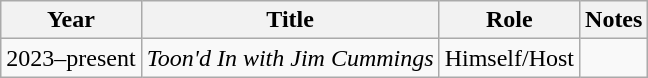<table class="wikitable sortable">
<tr>
<th>Year</th>
<th>Title</th>
<th>Role</th>
<th>Notes</th>
</tr>
<tr>
<td>2023–present</td>
<td><em>Toon'd In with Jim Cummings</em></td>
<td>Himself/Host</td>
<td></td>
</tr>
</table>
